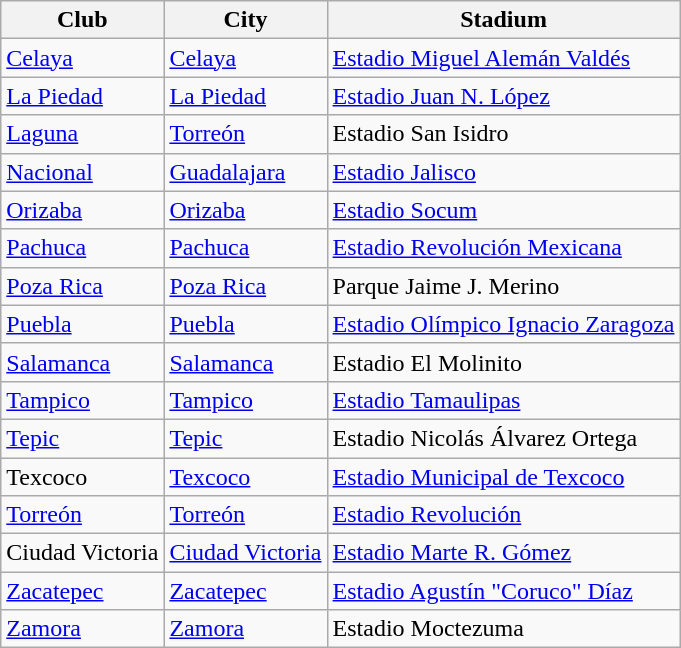<table class="wikitable sortable">
<tr>
<th>Club</th>
<th>City</th>
<th>Stadium</th>
</tr>
<tr>
<td><a href='#'>Celaya</a></td>
<td><a href='#'>Celaya</a></td>
<td><a href='#'>Estadio Miguel Alemán Valdés</a></td>
</tr>
<tr>
<td><a href='#'>La Piedad</a></td>
<td><a href='#'>La Piedad</a></td>
<td><a href='#'>Estadio Juan N. López</a></td>
</tr>
<tr>
<td><a href='#'>Laguna</a></td>
<td><a href='#'>Torreón</a></td>
<td>Estadio San Isidro</td>
</tr>
<tr>
<td><a href='#'>Nacional</a></td>
<td><a href='#'>Guadalajara</a></td>
<td><a href='#'>Estadio Jalisco</a></td>
</tr>
<tr>
<td><a href='#'>Orizaba</a></td>
<td><a href='#'>Orizaba</a></td>
<td><a href='#'>Estadio Socum</a></td>
</tr>
<tr>
<td><a href='#'>Pachuca</a></td>
<td><a href='#'>Pachuca</a></td>
<td><a href='#'>Estadio Revolución Mexicana</a></td>
</tr>
<tr>
<td><a href='#'>Poza Rica</a></td>
<td><a href='#'>Poza Rica</a></td>
<td>Parque Jaime J. Merino</td>
</tr>
<tr>
<td><a href='#'>Puebla</a></td>
<td><a href='#'>Puebla</a></td>
<td><a href='#'>Estadio Olímpico Ignacio Zaragoza</a></td>
</tr>
<tr>
<td><a href='#'>Salamanca</a></td>
<td><a href='#'>Salamanca</a></td>
<td>Estadio El Molinito</td>
</tr>
<tr>
<td><a href='#'>Tampico</a></td>
<td><a href='#'>Tampico</a></td>
<td><a href='#'>Estadio Tamaulipas</a></td>
</tr>
<tr>
<td><a href='#'>Tepic</a></td>
<td><a href='#'>Tepic</a></td>
<td>Estadio Nicolás Álvarez Ortega</td>
</tr>
<tr>
<td>Texcoco</td>
<td><a href='#'>Texcoco</a></td>
<td><a href='#'>Estadio Municipal de Texcoco</a></td>
</tr>
<tr>
<td><a href='#'>Torreón</a></td>
<td><a href='#'>Torreón</a></td>
<td><a href='#'>Estadio Revolución</a></td>
</tr>
<tr>
<td>Ciudad Victoria</td>
<td><a href='#'>Ciudad Victoria</a></td>
<td><a href='#'>Estadio Marte R. Gómez</a></td>
</tr>
<tr>
<td><a href='#'>Zacatepec</a></td>
<td><a href='#'>Zacatepec</a></td>
<td><a href='#'>Estadio Agustín "Coruco" Díaz</a></td>
</tr>
<tr>
<td><a href='#'>Zamora</a></td>
<td><a href='#'>Zamora</a></td>
<td>Estadio Moctezuma</td>
</tr>
</table>
